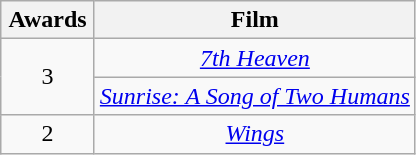<table class="wikitable" style="text-align: center;">
<tr>
<th scope="col" width="55">Awards</th>
<th scope="col" align="center">Film</th>
</tr>
<tr>
<td rowspan=2 style="text-align:center">3</td>
<td><em><a href='#'>7th Heaven</a></em></td>
</tr>
<tr>
<td><em><a href='#'>Sunrise: A Song of Two Humans</a></em></td>
</tr>
<tr>
<td style="text-align: center;">2</td>
<td><em><a href='#'>Wings</a></em></td>
</tr>
</table>
